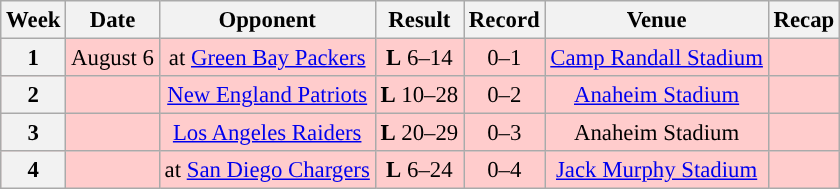<table class="wikitable" style="font-size: 95%;">
<tr>
<th>Week</th>
<th>Date</th>
<th>Opponent</th>
<th>Result</th>
<th>Record</th>
<th>Venue</th>
<th>Recap</th>
</tr>
<tr align="center" bgcolor="#fcc">
<th>1</th>
<td>August 6</td>
<td>at  <a href='#'>Green Bay Packers</a></td>
<td><strong>L</strong> 6–14</td>
<td>0–1</td>
<td><a href='#'>Camp Randall Stadium</a></td>
<td></td>
</tr>
<tr align="center" bgcolor="#fcc">
<th>2</th>
<td></td>
<td><a href='#'>New England Patriots</a></td>
<td><strong>L</strong> 10–28</td>
<td>0–2</td>
<td><a href='#'>Anaheim Stadium</a></td>
<td></td>
</tr>
<tr align="center" bgcolor="#fcc">
<th>3</th>
<td></td>
<td><a href='#'>Los Angeles Raiders</a></td>
<td><strong>L</strong>  20–29</td>
<td>0–3</td>
<td>Anaheim Stadium</td>
<td></td>
</tr>
<tr align="center" bgcolor="#fcc">
<th>4</th>
<td></td>
<td>at  <a href='#'>San Diego Chargers</a></td>
<td><strong>L</strong> 6–24</td>
<td>0–4</td>
<td><a href='#'>Jack Murphy Stadium</a></td>
<td></td>
</tr>
</table>
